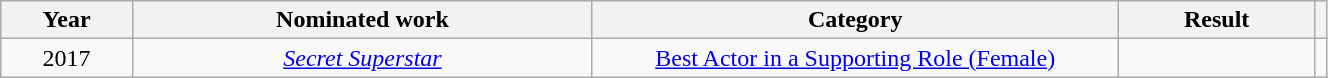<table width="70%" class="wikitable plainrowheaders sortable">
<tr>
<th width="10%">Year</th>
<th width="35%">Nominated work</th>
<th width="40%">Category</th>
<th width="15%">Result</th>
<th scope="col" class="unsortable"></th>
</tr>
<tr>
<td align="center">2017</td>
<td align="center"><em><a href='#'>Secret Superstar</a></em></td>
<td align="center"><a href='#'>Best Actor in a Supporting Role (Female)</a></td>
<td></td>
<td style="text-align:center;"></td>
</tr>
</table>
